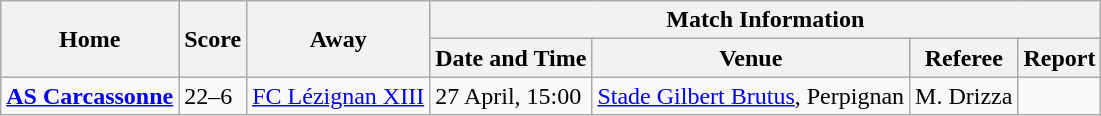<table class="wikitable defaultcenter col1left col3left">
<tr>
<th scope="col" rowspan=2>Home</th>
<th scope="col" rowspan=2>Score</th>
<th scope="col" rowspan=2>Away</th>
<th scope="col" colspan=4>Match Information</th>
</tr>
<tr>
<th scope="col">Date and Time</th>
<th scope="col">Venue</th>
<th scope="col">Referee</th>
<th scope="col">Report</th>
</tr>
<tr>
<td> <strong><a href='#'>AS Carcassonne</a></strong></td>
<td>22–6</td>
<td> <a href='#'>FC Lézignan XIII</a></td>
<td>27 April, 15:00</td>
<td><a href='#'>Stade Gilbert Brutus</a>, Perpignan</td>
<td>M. Drizza</td>
<td></td>
</tr>
</table>
